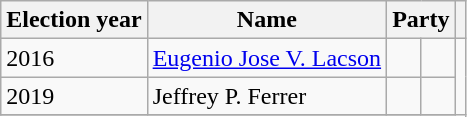<table class="wikitable">
<tr>
<th>Election year</th>
<th>Name</th>
<th colspan="2">Party</th>
<th></th>
</tr>
<tr>
<td>2016</td>
<td><a href='#'>Eugenio Jose V. Lacson</a></td>
<td></td>
<td></td>
</tr>
<tr>
<td>2019</td>
<td>Jeffrey P. Ferrer</td>
<td></td>
<td></td>
</tr>
<tr>
</tr>
</table>
